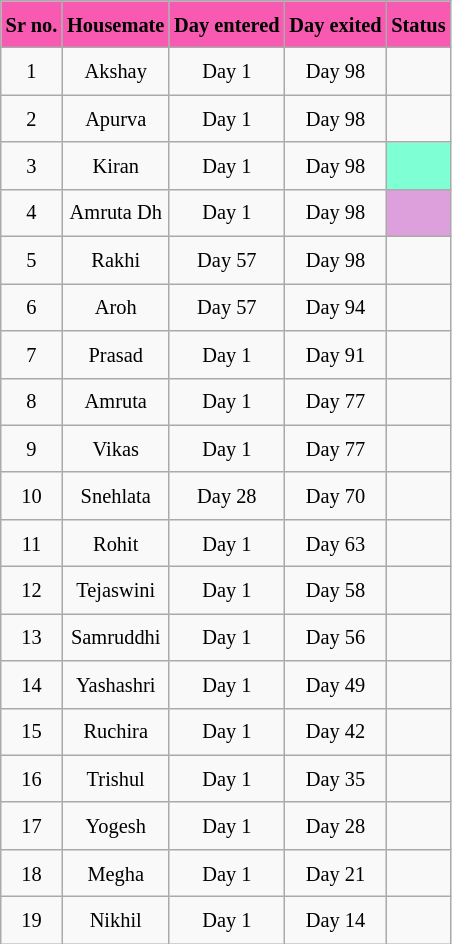<table class="wikitable sortable" style=" text-align:center; font-size:85%;  line-height:25px; width:auto;">
<tr>
<th scope="col" style="background: #F859B1;color:black">Sr no.</th>
<th scope="col" style="background: #F859B1;color:black">Housemate</th>
<th scope="col" style="background:#F859B1;color: black">Day entered</th>
<th scope="col" style="background: #F859B1;color:black">Day exited</th>
<th scope="col" style="background: #F859B1;color:black">Status</th>
</tr>
<tr>
<td>1</td>
<td>Akshay</td>
<td>Day 1</td>
<td>Day 98</td>
<td></td>
</tr>
<tr>
<td>2</td>
<td>Apurva</td>
<td>Day 1</td>
<td>Day 98</td>
<td></td>
</tr>
<tr>
<td>3</td>
<td>Kiran</td>
<td>Day 1</td>
<td>Day 98</td>
<td style="background:#7FFFD4;"></td>
</tr>
<tr>
<td>4</td>
<td>Amruta Dh</td>
<td>Day 1</td>
<td>Day 98</td>
<td style="background:#DDA0DD;"></td>
</tr>
<tr>
<td>5</td>
<td>Rakhi</td>
<td>Day 57</td>
<td>Day 98</td>
<td></td>
</tr>
<tr>
<td>6</td>
<td>Aroh</td>
<td>Day 57</td>
<td>Day 94</td>
<td></td>
</tr>
<tr>
<td>7</td>
<td>Prasad</td>
<td>Day 1</td>
<td>Day 91</td>
<td></td>
</tr>
<tr>
<td>8</td>
<td>Amruta</td>
<td>Day 1</td>
<td>Day 77</td>
<td></td>
</tr>
<tr>
<td>9</td>
<td>Vikas</td>
<td>Day 1</td>
<td>Day 77</td>
<td></td>
</tr>
<tr>
<td>10</td>
<td>Snehlata</td>
<td>Day 28</td>
<td>Day 70</td>
<td></td>
</tr>
<tr>
<td>11</td>
<td>Rohit</td>
<td>Day 1</td>
<td>Day 63</td>
<td></td>
</tr>
<tr>
<td>12</td>
<td>Tejaswini</td>
<td>Day 1</td>
<td>Day 58</td>
<td></td>
</tr>
<tr>
<td>13</td>
<td>Samruddhi</td>
<td>Day 1</td>
<td>Day 56</td>
<td></td>
</tr>
<tr>
<td>14</td>
<td>Yashashri</td>
<td>Day 1</td>
<td>Day 49</td>
<td></td>
</tr>
<tr>
<td>15</td>
<td>Ruchira</td>
<td>Day 1</td>
<td>Day 42</td>
<td></td>
</tr>
<tr>
<td>16</td>
<td>Trishul</td>
<td>Day 1</td>
<td>Day 35</td>
<td></td>
</tr>
<tr>
<td>17</td>
<td>Yogesh</td>
<td>Day 1</td>
<td>Day 28</td>
<td></td>
</tr>
<tr>
<td>18</td>
<td>Megha</td>
<td>Day 1</td>
<td>Day 21</td>
<td></td>
</tr>
<tr>
<td>19</td>
<td>Nikhil</td>
<td>Day 1</td>
<td>Day 14</td>
<td></td>
</tr>
</table>
